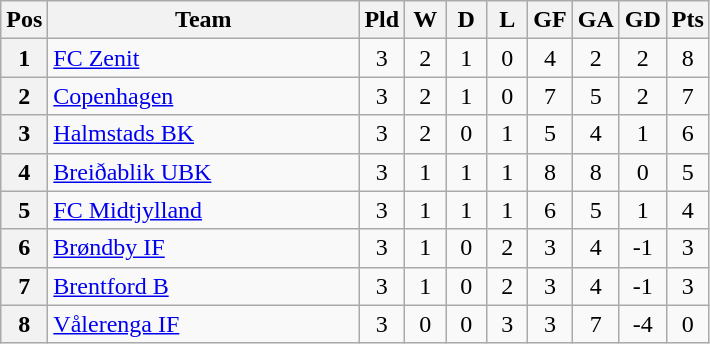<table class="wikitable" style="text-align:center;">
<tr>
<th width=20>Pos</th>
<th width=200>Team</th>
<th width=20>Pld</th>
<th width=20>W</th>
<th width=20>D</th>
<th width=20>L</th>
<th width=20>GF</th>
<th width=20>GA</th>
<th width=20>GD</th>
<th width=20>Pts</th>
</tr>
<tr>
<th>1</th>
<td style="text-align:left"> <a href='#'>FC Zenit</a></td>
<td>3</td>
<td>2</td>
<td>1</td>
<td>0</td>
<td>4</td>
<td>2</td>
<td>2</td>
<td>8</td>
</tr>
<tr>
<th>2</th>
<td style="text-align:left"> <a href='#'>Copenhagen</a></td>
<td>3</td>
<td>2</td>
<td>1</td>
<td>0</td>
<td>7</td>
<td>5</td>
<td>2</td>
<td>7</td>
</tr>
<tr>
<th>3</th>
<td style="text-align:left"> <a href='#'>Halmstads BK</a></td>
<td>3</td>
<td>2</td>
<td>0</td>
<td>1</td>
<td>5</td>
<td>4</td>
<td>1</td>
<td>6</td>
</tr>
<tr>
<th>4</th>
<td style="text-align:left"> <a href='#'>Breiðablik UBK</a></td>
<td>3</td>
<td>1</td>
<td>1</td>
<td>1</td>
<td>8</td>
<td>8</td>
<td>0</td>
<td>5</td>
</tr>
<tr>
<th>5</th>
<td style="text-align:left"> <a href='#'>FC Midtjylland</a></td>
<td>3</td>
<td>1</td>
<td>1</td>
<td>1</td>
<td>6</td>
<td>5</td>
<td>1</td>
<td>4</td>
</tr>
<tr>
<th>6</th>
<td style="text-align:left"> <a href='#'>Brøndby IF</a></td>
<td>3</td>
<td>1</td>
<td>0</td>
<td>2</td>
<td>3</td>
<td>4</td>
<td>-1</td>
<td>3</td>
</tr>
<tr>
<th>7</th>
<td style="text-align:left"> <a href='#'>Brentford B</a></td>
<td>3</td>
<td>1</td>
<td>0</td>
<td>2</td>
<td>3</td>
<td>4</td>
<td>-1</td>
<td>3</td>
</tr>
<tr>
<th>8</th>
<td style="text-align:left"> <a href='#'>Vålerenga IF</a></td>
<td>3</td>
<td>0</td>
<td>0</td>
<td>3</td>
<td>3</td>
<td>7</td>
<td>-4</td>
<td>0</td>
</tr>
</table>
